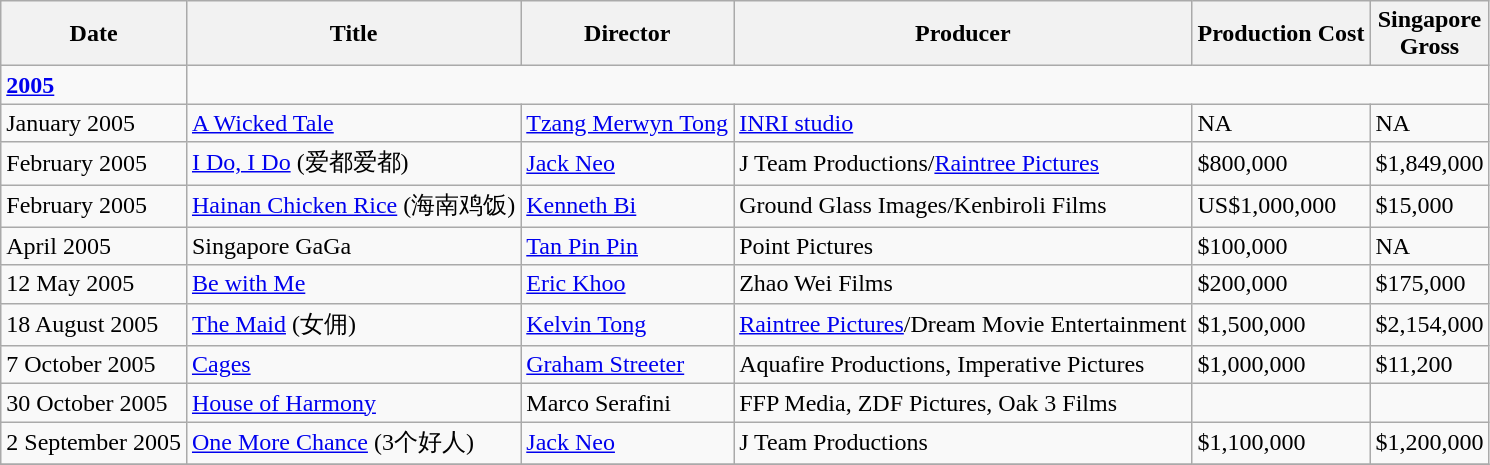<table class="wikitable sortable">
<tr>
<th>Date</th>
<th>Title</th>
<th>Director</th>
<th>Producer</th>
<th>Production Cost</th>
<th>Singapore<br> Gross</th>
</tr>
<tr>
<td><strong><a href='#'>2005</a></strong></td>
</tr>
<tr>
<td>January 2005</td>
<td><a href='#'>A Wicked Tale</a></td>
<td><a href='#'>Tzang Merwyn Tong</a></td>
<td><a href='#'>INRI studio</a></td>
<td>NA</td>
<td>NA</td>
</tr>
<tr>
<td>February 2005</td>
<td><a href='#'>I Do, I Do</a> (爱都爱都)</td>
<td><a href='#'>Jack Neo</a></td>
<td>J Team Productions/<a href='#'>Raintree Pictures</a></td>
<td>$800,000</td>
<td>$1,849,000</td>
</tr>
<tr>
<td>February 2005</td>
<td><a href='#'>Hainan Chicken Rice</a> (海南鸡饭)</td>
<td><a href='#'>Kenneth Bi</a></td>
<td>Ground Glass Images/Kenbiroli Films</td>
<td>US$1,000,000</td>
<td>$15,000</td>
</tr>
<tr>
<td>April 2005</td>
<td>Singapore GaGa</td>
<td><a href='#'>Tan Pin Pin</a></td>
<td>Point Pictures</td>
<td>$100,000</td>
<td>NA</td>
</tr>
<tr>
<td>12 May 2005</td>
<td><a href='#'>Be with Me</a></td>
<td><a href='#'>Eric Khoo</a></td>
<td>Zhao Wei Films</td>
<td>$200,000</td>
<td>$175,000</td>
</tr>
<tr>
<td>18 August 2005</td>
<td><a href='#'>The Maid</a> (女佣)</td>
<td><a href='#'>Kelvin Tong</a></td>
<td><a href='#'>Raintree Pictures</a>/Dream Movie Entertainment</td>
<td>$1,500,000</td>
<td>$2,154,000</td>
</tr>
<tr>
<td>7 October 2005</td>
<td><a href='#'>Cages</a></td>
<td><a href='#'>Graham Streeter</a></td>
<td>Aquafire Productions, Imperative Pictures</td>
<td>$1,000,000</td>
<td>$11,200</td>
</tr>
<tr>
<td>30 October 2005</td>
<td><a href='#'>House of Harmony</a></td>
<td>Marco Serafini</td>
<td>FFP Media, ZDF Pictures, Oak 3 Films</td>
<td></td>
<td></td>
</tr>
<tr>
<td>2 September 2005</td>
<td><a href='#'>One More Chance</a> (3个好人)</td>
<td><a href='#'>Jack Neo</a></td>
<td>J Team Productions</td>
<td>$1,100,000</td>
<td>$1,200,000</td>
</tr>
<tr>
</tr>
</table>
